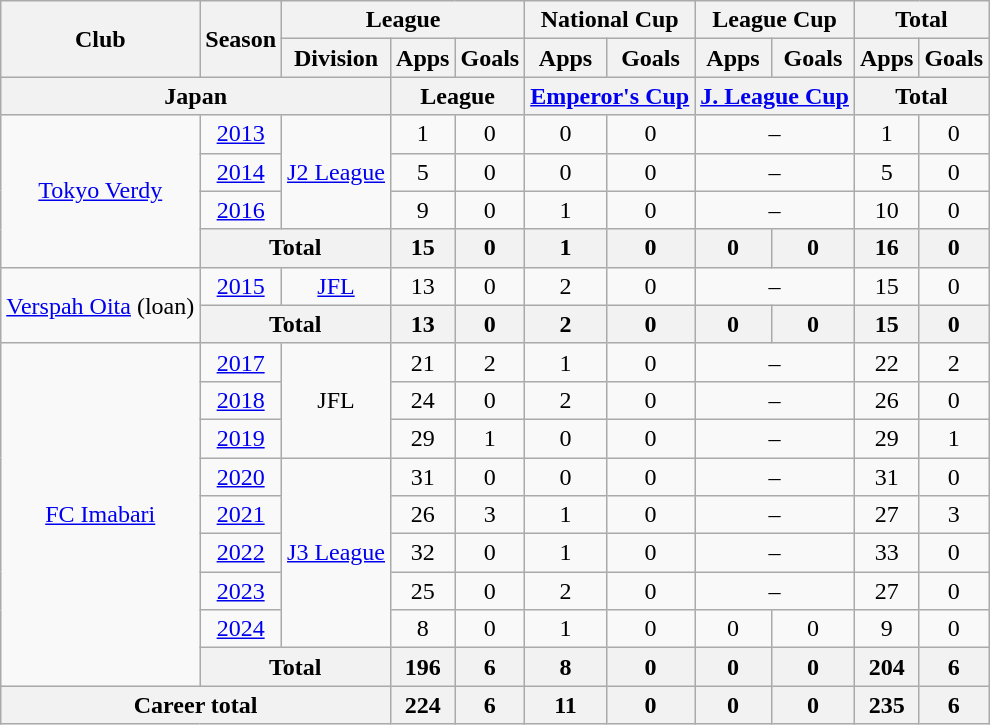<table class="wikitable" style="text-align:center">
<tr>
<th rowspan=2>Club</th>
<th rowspan=2>Season</th>
<th colspan=3>League</th>
<th colspan=2>National Cup</th>
<th colspan=2>League Cup</th>
<th colspan=2>Total</th>
</tr>
<tr>
<th>Division</th>
<th>Apps</th>
<th>Goals</th>
<th>Apps</th>
<th>Goals</th>
<th>Apps</th>
<th>Goals</th>
<th>Apps</th>
<th>Goals</th>
</tr>
<tr>
<th colspan=3>Japan</th>
<th colspan=2>League</th>
<th colspan=2><a href='#'>Emperor's Cup</a></th>
<th colspan=2><a href='#'>J. League Cup</a></th>
<th colspan=2>Total</th>
</tr>
<tr>
<td rowspan="4"><a href='#'>Tokyo Verdy</a></td>
<td><a href='#'>2013</a></td>
<td rowspan="3"><a href='#'>J2 League</a></td>
<td>1</td>
<td>0</td>
<td>0</td>
<td>0</td>
<td colspan="2">–</td>
<td>1</td>
<td>0</td>
</tr>
<tr>
<td><a href='#'>2014</a></td>
<td>5</td>
<td>0</td>
<td>0</td>
<td>0</td>
<td colspan="2">–</td>
<td>5</td>
<td>0</td>
</tr>
<tr>
<td><a href='#'>2016</a></td>
<td>9</td>
<td>0</td>
<td>1</td>
<td>0</td>
<td colspan="2">–</td>
<td>10</td>
<td>0</td>
</tr>
<tr>
<th colspan="2">Total</th>
<th>15</th>
<th>0</th>
<th>1</th>
<th>0</th>
<th>0</th>
<th>0</th>
<th>16</th>
<th>0</th>
</tr>
<tr>
<td rowspan="2"><a href='#'>Verspah Oita</a> (loan)</td>
<td><a href='#'>2015</a></td>
<td><a href='#'>JFL</a></td>
<td>13</td>
<td>0</td>
<td>2</td>
<td>0</td>
<td colspan="2">–</td>
<td>15</td>
<td>0</td>
</tr>
<tr>
<th colspan="2">Total</th>
<th>13</th>
<th>0</th>
<th>2</th>
<th>0</th>
<th>0</th>
<th>0</th>
<th>15</th>
<th>0</th>
</tr>
<tr>
<td rowspan="9"><a href='#'>FC Imabari</a></td>
<td><a href='#'>2017</a></td>
<td rowspan="3">JFL</td>
<td>21</td>
<td>2</td>
<td>1</td>
<td>0</td>
<td colspan="2">–</td>
<td>22</td>
<td>2</td>
</tr>
<tr>
<td><a href='#'>2018</a></td>
<td>24</td>
<td>0</td>
<td>2</td>
<td>0</td>
<td colspan="2">–</td>
<td>26</td>
<td>0</td>
</tr>
<tr>
<td><a href='#'>2019</a></td>
<td>29</td>
<td>1</td>
<td>0</td>
<td>0</td>
<td colspan="2">–</td>
<td>29</td>
<td>1</td>
</tr>
<tr>
<td><a href='#'>2020</a></td>
<td rowspan="5"><a href='#'>J3 League</a></td>
<td>31</td>
<td>0</td>
<td>0</td>
<td>0</td>
<td colspan="2">–</td>
<td>31</td>
<td>0</td>
</tr>
<tr>
<td><a href='#'>2021</a></td>
<td>26</td>
<td>3</td>
<td>1</td>
<td>0</td>
<td colspan="2">–</td>
<td>27</td>
<td>3</td>
</tr>
<tr>
<td><a href='#'>2022</a></td>
<td>32</td>
<td>0</td>
<td>1</td>
<td>0</td>
<td colspan="2">–</td>
<td>33</td>
<td>0</td>
</tr>
<tr>
<td><a href='#'>2023</a></td>
<td>25</td>
<td>0</td>
<td>2</td>
<td>0</td>
<td colspan="2">–</td>
<td>27</td>
<td>0</td>
</tr>
<tr>
<td><a href='#'>2024</a></td>
<td>8</td>
<td>0</td>
<td>1</td>
<td>0</td>
<td>0</td>
<td>0</td>
<td>9</td>
<td>0</td>
</tr>
<tr>
<th colspan="2">Total</th>
<th>196</th>
<th>6</th>
<th>8</th>
<th>0</th>
<th>0</th>
<th>0</th>
<th>204</th>
<th>6</th>
</tr>
<tr>
<th colspan=3>Career total</th>
<th>224</th>
<th>6</th>
<th>11</th>
<th>0</th>
<th>0</th>
<th>0</th>
<th>235</th>
<th>6</th>
</tr>
</table>
